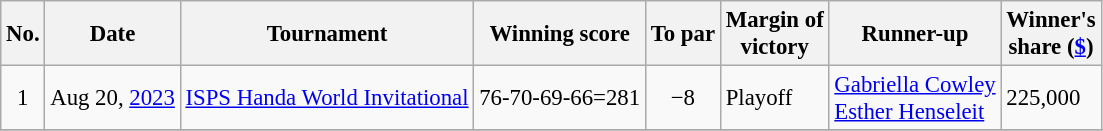<table class="wikitable" style="font-size:95%;">
<tr>
<th>No.</th>
<th>Date</th>
<th>Tournament</th>
<th>Winning score</th>
<th>To par</th>
<th>Margin of<br>victory</th>
<th>Runner-up</th>
<th>Winner's<br>share (<a href='#'>$</a>)</th>
</tr>
<tr>
<td align=center>1</td>
<td align=right>Aug 20, <a href='#'>2023</a></td>
<td><a href='#'>ISPS Handa World Invitational</a></td>
<td>76-70-69-66=281</td>
<td align=center>−8</td>
<td>Playoff</td>
<td> <a href='#'>Gabriella Cowley</a> <br>  <a href='#'>Esther Henseleit</a></td>
<td>225,000</td>
</tr>
<tr>
</tr>
</table>
